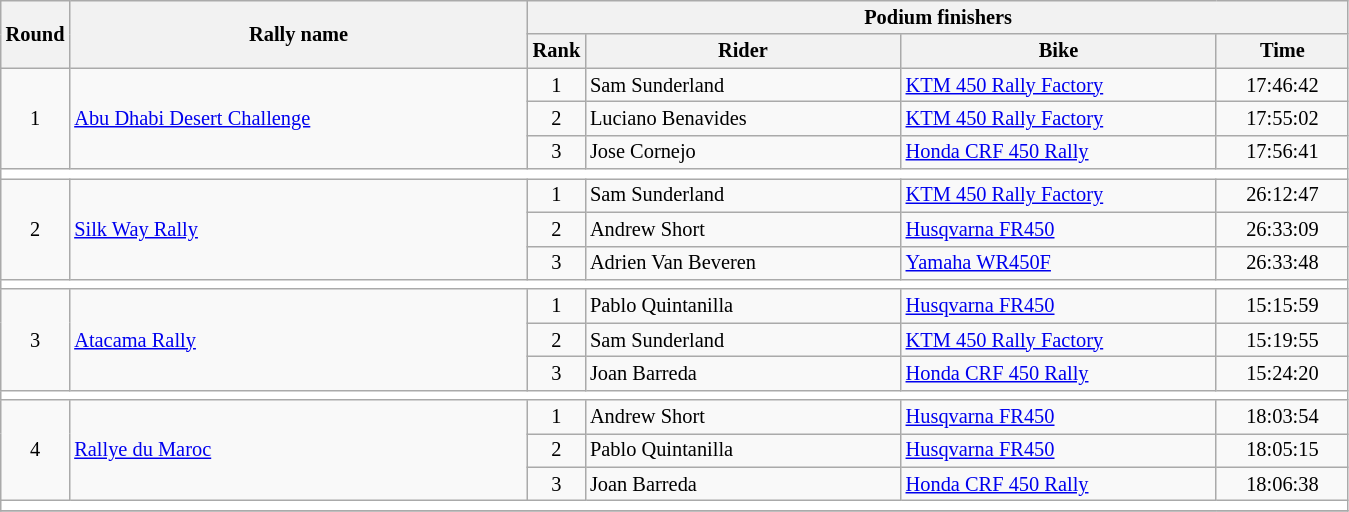<table class="wikitable" style="font-size:85%;">
<tr>
<th rowspan=2>Round</th>
<th style="width:22em" rowspan=2>Rally name</th>
<th colspan=4>Podium finishers</th>
</tr>
<tr>
<th>Rank</th>
<th style="width:15em">Rider</th>
<th style="width:15em">Bike</th>
<th style="width:6em">Time</th>
</tr>
<tr>
<td rowspan=3 align=center>1</td>
<td rowspan=3> <a href='#'>Abu Dhabi Desert Challenge</a></td>
<td align=center>1</td>
<td> Sam Sunderland</td>
<td><a href='#'>KTM 450 Rally Factory</a></td>
<td align=center>17:46:42</td>
</tr>
<tr>
<td align=center>2</td>
<td> Luciano Benavides</td>
<td><a href='#'>KTM 450 Rally Factory</a></td>
<td align=center>17:55:02</td>
</tr>
<tr>
<td align=center>3</td>
<td> Jose Cornejo</td>
<td><a href='#'>Honda CRF 450 Rally</a></td>
<td align=center>17:56:41</td>
</tr>
<tr style="background:white;">
<td colspan="6"></td>
</tr>
<tr>
<td rowspan=3 align=center>2</td>
<td rowspan=3> <a href='#'>Silk Way Rally</a></td>
<td align=center>1</td>
<td> Sam Sunderland</td>
<td><a href='#'>KTM 450 Rally Factory</a></td>
<td align=center>26:12:47</td>
</tr>
<tr>
<td align=center>2</td>
<td> Andrew Short</td>
<td><a href='#'>Husqvarna FR450</a></td>
<td align=center>26:33:09</td>
</tr>
<tr>
<td align=center>3</td>
<td> Adrien Van Beveren</td>
<td><a href='#'>Yamaha WR450F</a></td>
<td align=center>26:33:48</td>
</tr>
<tr style="background:white;">
<td colspan="6"></td>
</tr>
<tr>
<td rowspan=3 align=center>3</td>
<td rowspan=3> <a href='#'>Atacama Rally</a></td>
<td align=center>1</td>
<td> Pablo Quintanilla</td>
<td><a href='#'>Husqvarna FR450</a></td>
<td align=center>15:15:59</td>
</tr>
<tr>
<td align=center>2</td>
<td> Sam Sunderland</td>
<td><a href='#'>KTM 450 Rally Factory</a></td>
<td align=center>15:19:55</td>
</tr>
<tr>
<td align=center>3</td>
<td> Joan Barreda</td>
<td><a href='#'>Honda CRF 450 Rally</a></td>
<td align=center>15:24:20</td>
</tr>
<tr style="background:white;">
<td colspan="6"></td>
</tr>
<tr>
<td rowspan=3 align=center>4</td>
<td rowspan=3> <a href='#'>Rallye du Maroc</a></td>
<td align=center>1</td>
<td> Andrew Short</td>
<td><a href='#'>Husqvarna FR450</a></td>
<td align=center>18:03:54</td>
</tr>
<tr>
<td align=center>2</td>
<td> Pablo Quintanilla</td>
<td><a href='#'>Husqvarna FR450</a></td>
<td align=center>18:05:15</td>
</tr>
<tr>
<td align=center>3</td>
<td> Joan Barreda</td>
<td><a href='#'>Honda CRF 450 Rally</a></td>
<td align=center>18:06:38</td>
</tr>
<tr style="background:white;">
<td colspan="6"></td>
</tr>
<tr>
</tr>
</table>
